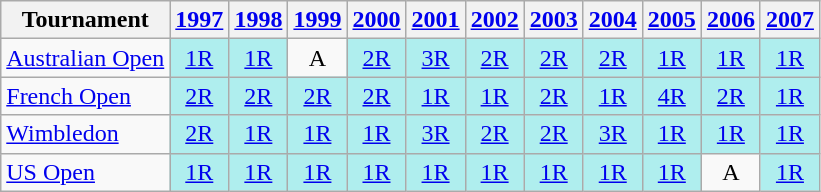<table class="wikitable">
<tr>
<th>Tournament</th>
<th><a href='#'>1997</a></th>
<th><a href='#'>1998</a></th>
<th><a href='#'>1999</a></th>
<th><a href='#'>2000</a></th>
<th><a href='#'>2001</a></th>
<th><a href='#'>2002</a></th>
<th><a href='#'>2003</a></th>
<th><a href='#'>2004</a></th>
<th><a href='#'>2005</a></th>
<th><a href='#'>2006</a></th>
<th><a href='#'>2007</a></th>
</tr>
<tr>
<td><a href='#'>Australian Open</a></td>
<td style="background:#afeeee;" align="center"><a href='#'>1R</a></td>
<td style="background:#afeeee;" align="center"><a href='#'>1R</a></td>
<td align="center">A</td>
<td style="background:#afeeee;" align="center"><a href='#'>2R</a></td>
<td style="background:#afeeee;" align="center"><a href='#'>3R</a></td>
<td style="background:#afeeee;" align="center"><a href='#'>2R</a></td>
<td style="background:#afeeee;" align="center"><a href='#'>2R</a></td>
<td style="background:#afeeee;" align="center"><a href='#'>2R</a></td>
<td style="background:#afeeee;" align="center"><a href='#'>1R</a></td>
<td style="background:#afeeee;" align="center"><a href='#'>1R</a></td>
<td style="background:#afeeee;" align="center"><a href='#'>1R</a></td>
</tr>
<tr>
<td><a href='#'>French Open</a></td>
<td style="background:#afeeee;" align="center"><a href='#'>2R</a></td>
<td style="background:#afeeee;" align="center"><a href='#'>2R</a></td>
<td style="background:#afeeee;" align="center"><a href='#'>2R</a></td>
<td style="background:#afeeee;" align="center"><a href='#'>2R</a></td>
<td style="background:#afeeee;" align="center"><a href='#'>1R</a></td>
<td style="background:#afeeee;" align="center"><a href='#'>1R</a></td>
<td style="background:#afeeee;" align="center"><a href='#'>2R</a></td>
<td style="background:#afeeee;" align="center"><a href='#'>1R</a></td>
<td style="background:#afeeee;" align="center"><a href='#'>4R</a></td>
<td style="background:#afeeee;" align="center"><a href='#'>2R</a></td>
<td style="background:#afeeee;" align="center"><a href='#'>1R</a></td>
</tr>
<tr>
<td><a href='#'>Wimbledon</a></td>
<td style="background:#afeeee;" align="center"><a href='#'>2R</a></td>
<td style="background:#afeeee;" align="center"><a href='#'>1R</a></td>
<td style="background:#afeeee;" align="center"><a href='#'>1R</a></td>
<td style="background:#afeeee;" align="center"><a href='#'>1R</a></td>
<td style="background:#afeeee;" align="center"><a href='#'>3R</a></td>
<td style="background:#afeeee;" align="center"><a href='#'>2R</a></td>
<td style="background:#afeeee;" align="center"><a href='#'>2R</a></td>
<td style="background:#afeeee;" align="center"><a href='#'>3R</a></td>
<td style="background:#afeeee;" align="center"><a href='#'>1R</a></td>
<td style="background:#afeeee;" align="center"><a href='#'>1R</a></td>
<td style="background:#afeeee;" align="center"><a href='#'>1R</a></td>
</tr>
<tr>
<td><a href='#'>US Open</a></td>
<td style="background:#afeeee;" align="center"><a href='#'>1R</a></td>
<td style="background:#afeeee;" align="center"><a href='#'>1R</a></td>
<td style="background:#afeeee;" align="center"><a href='#'>1R</a></td>
<td style="background:#afeeee;" align="center"><a href='#'>1R</a></td>
<td style="background:#afeeee;" align="center"><a href='#'>1R</a></td>
<td style="background:#afeeee;" align="center"><a href='#'>1R</a></td>
<td style="background:#afeeee;" align="center"><a href='#'>1R</a></td>
<td style="background:#afeeee;" align="center"><a href='#'>1R</a></td>
<td style="background:#afeeee;" align="center"><a href='#'>1R</a></td>
<td align="center">A</td>
<td style="background:#afeeee;" align="center"><a href='#'>1R</a></td>
</tr>
</table>
